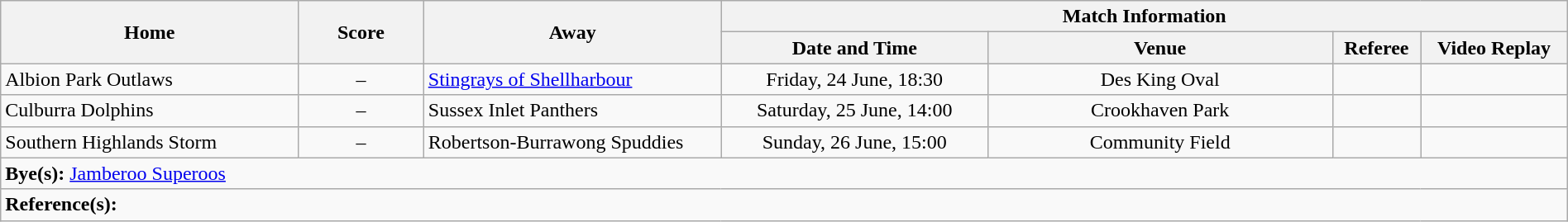<table class="wikitable" width="100% text-align:center;">
<tr>
<th rowspan="2" width="19%">Home</th>
<th rowspan="2" width="8%">Score</th>
<th rowspan="2" width="19%">Away</th>
<th colspan="4">Match Information</th>
</tr>
<tr bgcolor="#CCCCCC">
<th width="17%">Date and Time</th>
<th width="22%">Venue</th>
<th>Referee</th>
<th>Video Replay</th>
</tr>
<tr>
<td> Albion Park Outlaws</td>
<td style="text-align:center;">–</td>
<td> <a href='#'>Stingrays of Shellharbour</a></td>
<td style="text-align:center;">Friday, 24 June, 18:30</td>
<td style="text-align:center;">Des King Oval</td>
<td style="text-align:center;"></td>
<td style="text-align:center;"></td>
</tr>
<tr>
<td> Culburra Dolphins</td>
<td style="text-align:center;">–</td>
<td> Sussex Inlet Panthers</td>
<td style="text-align:center;">Saturday, 25 June, 14:00</td>
<td style="text-align:center;">Crookhaven Park</td>
<td style="text-align:center;"></td>
<td style="text-align:center;"></td>
</tr>
<tr>
<td> Southern Highlands Storm</td>
<td style="text-align:center;">–</td>
<td> Robertson-Burrawong Spuddies</td>
<td style="text-align:center;">Sunday, 26 June, 15:00</td>
<td style="text-align:center;">Community Field</td>
<td style="text-align:center;"></td>
<td style="text-align:center;"></td>
</tr>
<tr>
<td colspan="7"><strong>Bye(s):</strong>  <a href='#'>Jamberoo Superoos</a></td>
</tr>
<tr>
<td colspan="7"><strong>Reference(s):</strong></td>
</tr>
</table>
